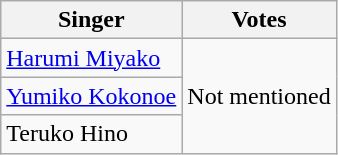<table class="wikitable">
<tr>
<th>Singer</th>
<th>Votes</th>
</tr>
<tr>
<td><a href='#'>Harumi Miyako</a></td>
<td rowspan=3>Not mentioned</td>
</tr>
<tr>
<td><a href='#'>Yumiko Kokonoe</a></td>
</tr>
<tr>
<td>Teruko Hino</td>
</tr>
</table>
